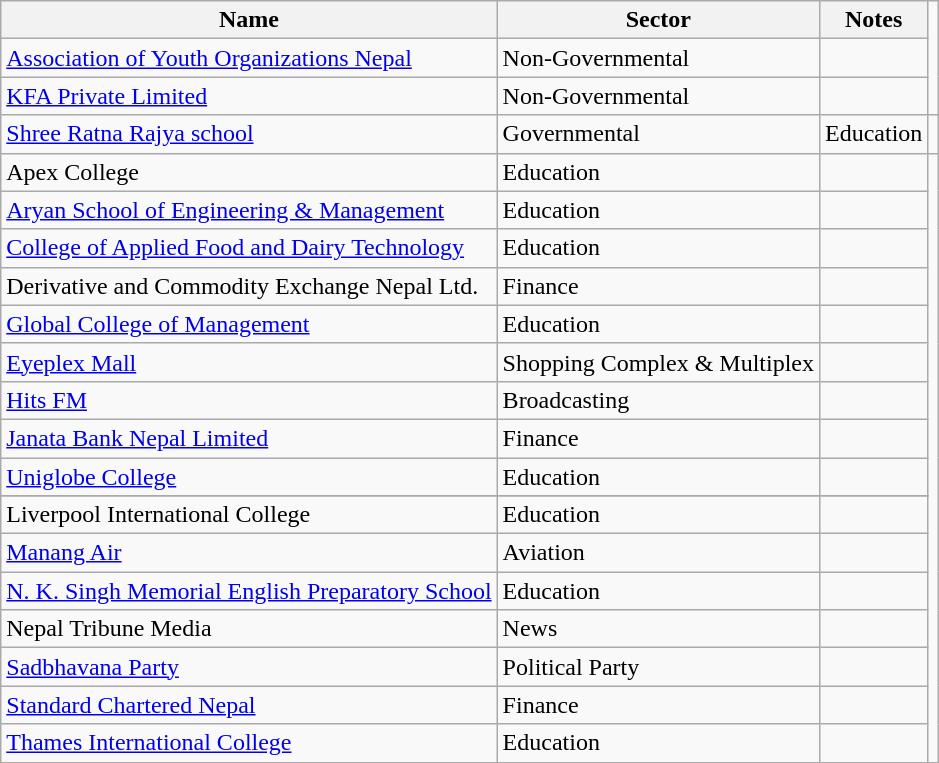<table class="wikitable">
<tr>
<th>Name</th>
<th>Sector</th>
<th>Notes</th>
</tr>
<tr>
<td><a href='#'>Association of Youth Organizations Nepal</a></td>
<td>Non-Governmental</td>
<td></td>
</tr>
<tr>
<td><a href='#'>KFA Private Limited</a></td>
<td>Non-Governmental</td>
<td></td>
</tr>
<tr>
<td><a href='#'>Shree Ratna Rajya school</a></td>
<td>Governmental</td>
<td>Education</td>
<td></td>
</tr>
<tr>
<td>Apex College</td>
<td>Education</td>
<td></td>
</tr>
<tr>
<td><a href='#'>Aryan School of Engineering & Management</a></td>
<td>Education</td>
<td></td>
</tr>
<tr>
<td><a href='#'>College of Applied Food and Dairy Technology</a></td>
<td>Education</td>
<td></td>
</tr>
<tr>
<td>Derivative and Commodity Exchange Nepal Ltd.</td>
<td>Finance</td>
<td></td>
</tr>
<tr>
<td><a href='#'>Global College of Management</a></td>
<td>Education</td>
<td></td>
</tr>
<tr>
<td><a href='#'>Eyeplex Mall</a></td>
<td>Shopping Complex & Multiplex</td>
<td></td>
</tr>
<tr>
<td><a href='#'>Hits FM</a></td>
<td>Broadcasting</td>
<td></td>
</tr>
<tr>
<td><a href='#'>Janata Bank Nepal Limited</a></td>
<td>Finance</td>
<td></td>
</tr>
<tr>
<td><a href='#'>Uniglobe College</a></td>
<td>Education</td>
<td></td>
</tr>
<tr>
</tr>
<tr>
<td>Liverpool International College</td>
<td>Education</td>
<td></td>
</tr>
<tr>
<td><a href='#'>Manang Air</a></td>
<td>Aviation</td>
<td></td>
</tr>
<tr>
<td><a href='#'>N. K. Singh Memorial English Preparatory School</a></td>
<td>Education</td>
<td></td>
</tr>
<tr>
<td>Nepal Tribune Media</td>
<td>News</td>
<td></td>
</tr>
<tr>
<td><a href='#'>Sadbhavana Party</a></td>
<td>Political Party</td>
<td></td>
</tr>
<tr>
<td><a href='#'>Standard Chartered Nepal</a></td>
<td>Finance</td>
<td></td>
</tr>
<tr>
<td><a href='#'>Thames International College</a></td>
<td>Education</td>
<td></td>
</tr>
</table>
